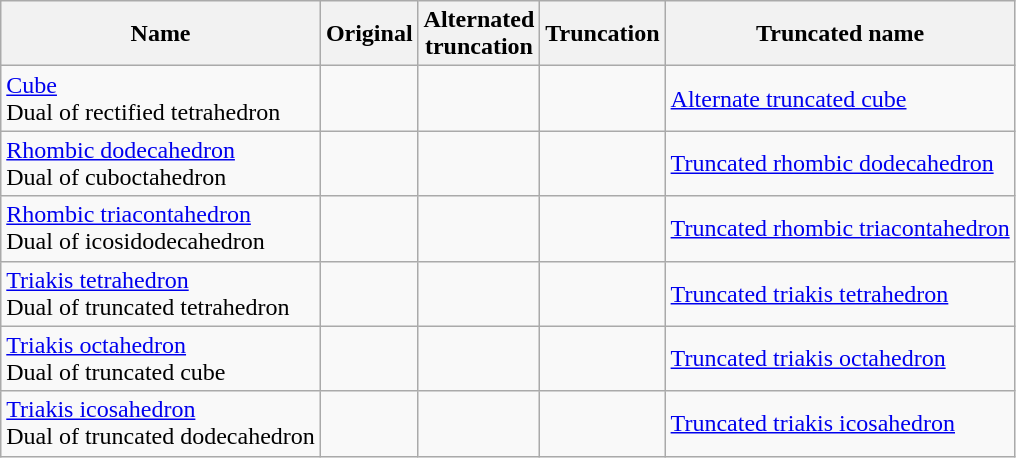<table class="wikitable">
<tr>
<th>Name</th>
<th>Original</th>
<th>Alternated<br>truncation</th>
<th>Truncation</th>
<th>Truncated name</th>
</tr>
<tr>
<td><a href='#'>Cube</a><br>Dual of rectified tetrahedron</td>
<td></td>
<td></td>
<td></td>
<td><a href='#'>Alternate truncated cube</a></td>
</tr>
<tr>
<td><a href='#'>Rhombic dodecahedron</a><br>Dual of cuboctahedron</td>
<td></td>
<td></td>
<td></td>
<td><a href='#'>Truncated rhombic dodecahedron</a></td>
</tr>
<tr>
<td><a href='#'>Rhombic triacontahedron</a><br>Dual of icosidodecahedron</td>
<td></td>
<td></td>
<td></td>
<td><a href='#'>Truncated rhombic triacontahedron</a></td>
</tr>
<tr>
<td><a href='#'>Triakis tetrahedron</a><br>Dual of truncated tetrahedron</td>
<td></td>
<td></td>
<td></td>
<td><a href='#'>Truncated triakis tetrahedron</a></td>
</tr>
<tr>
<td><a href='#'>Triakis octahedron</a><br>Dual of truncated cube</td>
<td></td>
<td></td>
<td></td>
<td><a href='#'>Truncated triakis octahedron</a></td>
</tr>
<tr>
<td><a href='#'>Triakis icosahedron</a><br>Dual of truncated dodecahedron</td>
<td></td>
<td></td>
<td></td>
<td><a href='#'>Truncated triakis icosahedron</a></td>
</tr>
</table>
